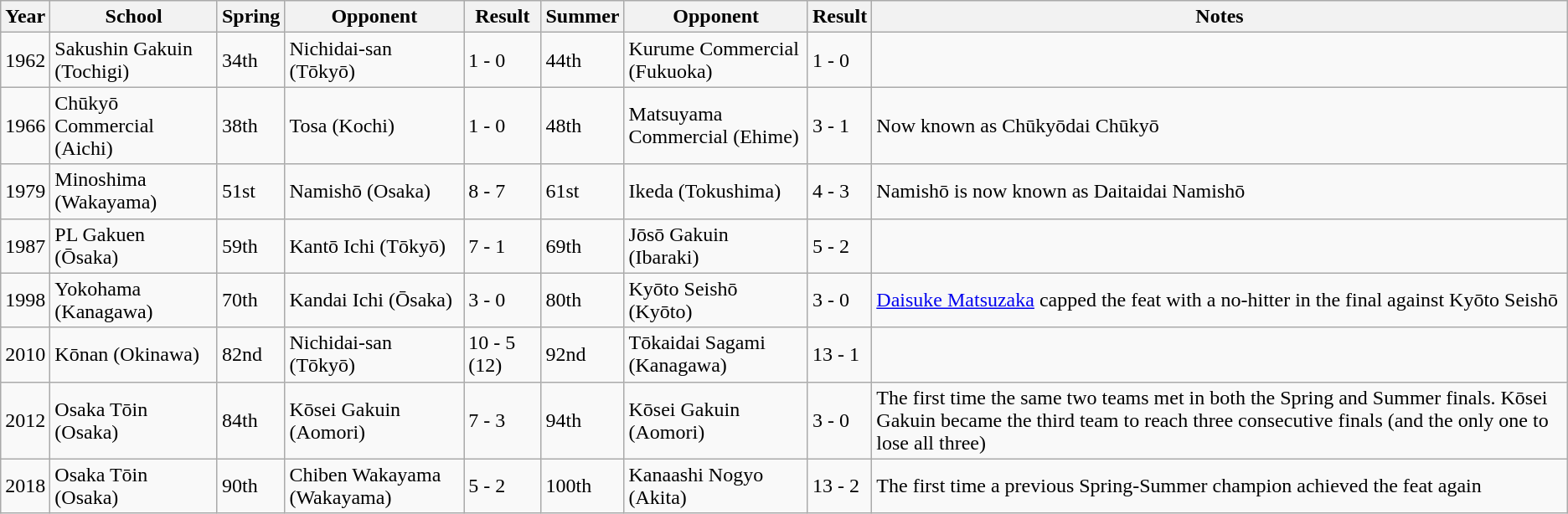<table class=wikitable>
<tr>
<th>Year</th>
<th>School</th>
<th>Spring</th>
<th>Opponent</th>
<th>Result</th>
<th>Summer</th>
<th>Opponent</th>
<th>Result</th>
<th>Notes</th>
</tr>
<tr>
<td>1962</td>
<td>Sakushin Gakuin (Tochigi)</td>
<td>34th</td>
<td>Nichidai-san (Tōkyō)</td>
<td>1 - 0</td>
<td>44th</td>
<td>Kurume Commercial (Fukuoka)</td>
<td>1 - 0</td>
<td></td>
</tr>
<tr>
<td>1966</td>
<td>Chūkyō Commercial (Aichi)</td>
<td>38th</td>
<td>Tosa (Kochi)</td>
<td>1 - 0</td>
<td>48th</td>
<td>Matsuyama Commercial (Ehime)</td>
<td>3 - 1</td>
<td>Now known as Chūkyōdai Chūkyō</td>
</tr>
<tr>
<td>1979</td>
<td>Minoshima (Wakayama)</td>
<td>51st</td>
<td>Namishō (Osaka)</td>
<td>8 - 7</td>
<td>61st</td>
<td>Ikeda (Tokushima)</td>
<td>4 - 3</td>
<td>Namishō is now known as Daitaidai Namishō</td>
</tr>
<tr>
<td>1987</td>
<td>PL Gakuen (Ōsaka)</td>
<td>59th</td>
<td>Kantō Ichi (Tōkyō)</td>
<td>7 - 1</td>
<td>69th</td>
<td>Jōsō Gakuin (Ibaraki)</td>
<td>5 - 2</td>
<td></td>
</tr>
<tr>
<td>1998</td>
<td>Yokohama (Kanagawa)</td>
<td>70th</td>
<td>Kandai Ichi (Ōsaka)</td>
<td>3 - 0</td>
<td>80th</td>
<td>Kyōto Seishō (Kyōto)</td>
<td>3 - 0</td>
<td><a href='#'>Daisuke Matsuzaka</a> capped the feat with a no-hitter in the final against Kyōto Seishō</td>
</tr>
<tr>
<td>2010</td>
<td>Kōnan (Okinawa)</td>
<td>82nd</td>
<td>Nichidai-san (Tōkyō)</td>
<td>10 - 5 (12)</td>
<td>92nd</td>
<td>Tōkaidai Sagami (Kanagawa)</td>
<td>13 - 1</td>
<td></td>
</tr>
<tr>
<td>2012</td>
<td>Osaka Tōin (Osaka)</td>
<td>84th</td>
<td>Kōsei Gakuin (Aomori)</td>
<td>7 - 3</td>
<td>94th</td>
<td>Kōsei Gakuin (Aomori)</td>
<td>3 - 0</td>
<td>The first time the same two teams met in both the Spring and Summer finals. Kōsei Gakuin became the third team to reach three consecutive finals (and the only one to lose all three)</td>
</tr>
<tr>
<td>2018</td>
<td>Osaka Tōin (Osaka)</td>
<td>90th</td>
<td>Chiben Wakayama (Wakayama)</td>
<td>5 - 2</td>
<td>100th</td>
<td>Kanaashi Nogyo (Akita)</td>
<td>13 - 2</td>
<td>The first time a previous Spring-Summer champion achieved the feat again</td>
</tr>
</table>
